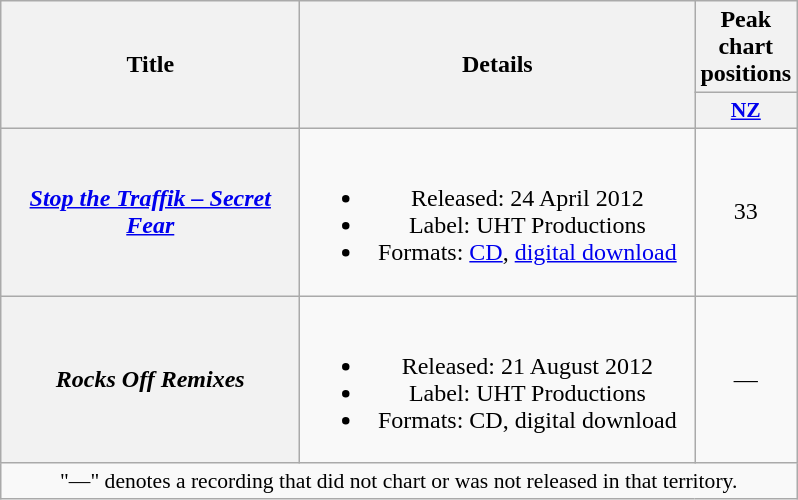<table class="wikitable plainrowheaders" style="text-align:center;">
<tr>
<th scope="col" rowspan="2" style="width:12em;">Title</th>
<th scope="col" rowspan="2" style="width:16em;">Details</th>
<th scope="col" colspan="1">Peak chart positions</th>
</tr>
<tr>
<th style="width:3em;font-size:90%;"><a href='#'>NZ</a><br></th>
</tr>
<tr>
<th scope="row"><em><a href='#'>Stop the Traffik – Secret Fear</a></em></th>
<td><br><ul><li>Released: 24 April 2012</li><li>Label: UHT Productions</li><li>Formats: <a href='#'>CD</a>, <a href='#'>digital download</a></li></ul></td>
<td>33</td>
</tr>
<tr>
<th scope="row"><em>Rocks Off Remixes</em></th>
<td><br><ul><li>Released: 21 August 2012</li><li>Label: UHT Productions</li><li>Formats: CD, digital download</li></ul></td>
<td>—</td>
</tr>
<tr>
<td colspan="3" style="font-size:90%">"—" denotes a recording that did not chart or was not released in that territory.</td>
</tr>
</table>
